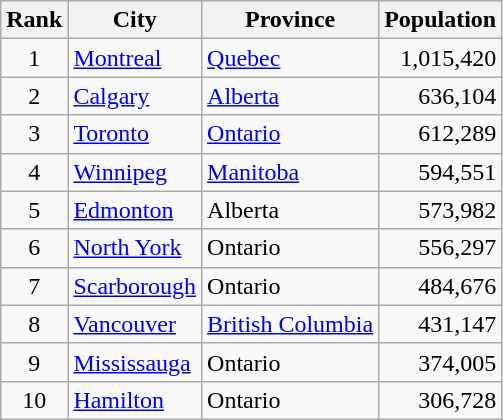<table class="wikitable sortable">
<tr>
<th>Rank</th>
<th>City</th>
<th>Province</th>
<th>Population</th>
</tr>
<tr>
<td align=center>1</td>
<td><a href='#'>Montreal</a></td>
<td><a href='#'>Quebec</a></td>
<td align=right>1,015,420</td>
</tr>
<tr>
<td align=center>2</td>
<td><a href='#'>Calgary</a></td>
<td><a href='#'>Alberta</a></td>
<td align=right>636,104</td>
</tr>
<tr>
<td align=center>3</td>
<td><a href='#'>Toronto</a></td>
<td><a href='#'>Ontario</a></td>
<td align=right>612,289</td>
</tr>
<tr>
<td align=center>4</td>
<td><a href='#'>Winnipeg</a></td>
<td><a href='#'>Manitoba</a></td>
<td align=right>594,551</td>
</tr>
<tr>
<td align=center>5</td>
<td><a href='#'>Edmonton</a></td>
<td>Alberta</td>
<td align=right>573,982</td>
</tr>
<tr>
<td align=center>6</td>
<td><a href='#'>North York</a></td>
<td>Ontario</td>
<td align=right>556,297</td>
</tr>
<tr>
<td align=center>7</td>
<td><a href='#'>Scarborough</a></td>
<td>Ontario</td>
<td align=right>484,676</td>
</tr>
<tr>
<td align=center>8</td>
<td><a href='#'>Vancouver</a></td>
<td><a href='#'>British Columbia</a></td>
<td align=right>431,147</td>
</tr>
<tr>
<td align=center>9</td>
<td><a href='#'>Mississauga</a></td>
<td>Ontario</td>
<td align=right>374,005</td>
</tr>
<tr>
<td align=center>10</td>
<td><a href='#'>Hamilton</a></td>
<td>Ontario</td>
<td align=right>306,728</td>
</tr>
</table>
